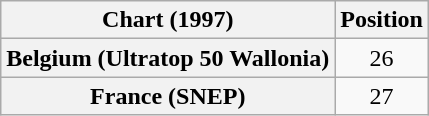<table class="wikitable sortable plainrowheaders" style="text-align:center">
<tr>
<th scope="col">Chart (1997)</th>
<th scope="col">Position</th>
</tr>
<tr>
<th scope="row">Belgium (Ultratop 50 Wallonia)</th>
<td>26</td>
</tr>
<tr>
<th scope="row">France (SNEP)</th>
<td>27</td>
</tr>
</table>
